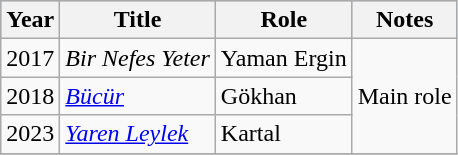<table class="wikitable sortable">
<tr style="background:#B0C4DE;">
<th>Year</th>
<th>Title</th>
<th>Role</th>
<th>Notes</th>
</tr>
<tr>
<td>2017</td>
<td><em>Bir Nefes Yeter</em></td>
<td>Yaman Ergin</td>
<td rowspan="3">Main role</td>
</tr>
<tr>
<td>2018</td>
<td><em><a href='#'>Bücür</a></em></td>
<td>Gökhan</td>
</tr>
<tr>
<td>2023</td>
<td><em><a href='#'>Yaren Leylek</a></em></td>
<td>Kartal</td>
</tr>
<tr>
</tr>
</table>
